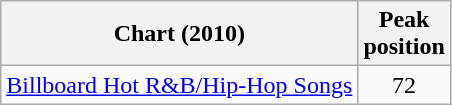<table class="wikitable sortable">
<tr>
<th>Chart (2010)</th>
<th>Peak<br>position</th>
</tr>
<tr>
<td><a href='#'>Billboard Hot R&B/Hip-Hop Songs</a></td>
<td style="text-align:center;">72</td>
</tr>
</table>
